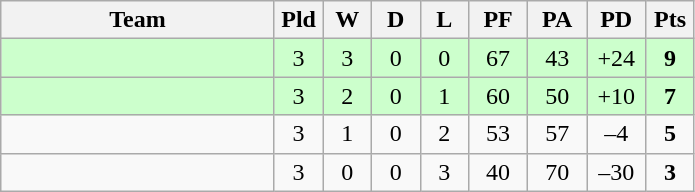<table class="wikitable" style="text-align:center;">
<tr>
<th width=175>Team</th>
<th width=25 abbr="Played">Pld</th>
<th width=25 abbr="Won">W</th>
<th width=25 abbr="Drawn">D</th>
<th width=25 abbr="Lost">L</th>
<th width=32 abbr="Points for">PF</th>
<th width=32 abbr="Points against">PA</th>
<th width=32 abbr="Points difference">PD</th>
<th width=25 abbr="Points">Pts</th>
</tr>
<tr bgcolor=ccffcc>
<td align=left></td>
<td>3</td>
<td>3</td>
<td>0</td>
<td>0</td>
<td>67</td>
<td>43</td>
<td>+24</td>
<td><strong>9</strong></td>
</tr>
<tr bgcolor=ccffcc>
<td align=left></td>
<td>3</td>
<td>2</td>
<td>0</td>
<td>1</td>
<td>60</td>
<td>50</td>
<td>+10</td>
<td><strong>7</strong></td>
</tr>
<tr>
<td align=left></td>
<td>3</td>
<td>1</td>
<td>0</td>
<td>2</td>
<td>53</td>
<td>57</td>
<td>–4</td>
<td><strong>5</strong></td>
</tr>
<tr>
<td align=left></td>
<td>3</td>
<td>0</td>
<td>0</td>
<td>3</td>
<td>40</td>
<td>70</td>
<td>–30</td>
<td><strong>3</strong></td>
</tr>
</table>
